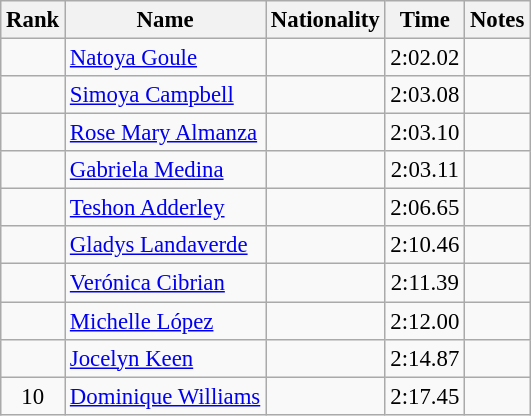<table class="wikitable sortable" style="text-align:center;font-size:95%">
<tr>
<th>Rank</th>
<th>Name</th>
<th>Nationality</th>
<th>Time</th>
<th>Notes</th>
</tr>
<tr>
<td></td>
<td align=left><a href='#'>Natoya Goule</a></td>
<td align=left></td>
<td>2:02.02</td>
<td></td>
</tr>
<tr>
<td></td>
<td align=left><a href='#'>Simoya Campbell</a></td>
<td align=left></td>
<td>2:03.08</td>
<td></td>
</tr>
<tr>
<td></td>
<td align=left><a href='#'>Rose Mary Almanza</a></td>
<td align=left></td>
<td>2:03.10</td>
<td></td>
</tr>
<tr>
<td></td>
<td align=left><a href='#'>Gabriela Medina</a></td>
<td align=left></td>
<td>2:03.11</td>
<td></td>
</tr>
<tr>
<td></td>
<td align=left><a href='#'>Teshon Adderley</a></td>
<td align=left></td>
<td>2:06.65</td>
<td></td>
</tr>
<tr>
<td></td>
<td align=left><a href='#'>Gladys Landaverde</a></td>
<td align=left></td>
<td>2:10.46</td>
<td></td>
</tr>
<tr>
<td></td>
<td align=left><a href='#'>Verónica Cibrian</a></td>
<td align=left></td>
<td>2:11.39</td>
<td></td>
</tr>
<tr>
<td></td>
<td align=left><a href='#'>Michelle López</a></td>
<td align=left></td>
<td>2:12.00</td>
<td></td>
</tr>
<tr>
<td></td>
<td align=left><a href='#'>Jocelyn Keen</a></td>
<td align=left></td>
<td>2:14.87</td>
<td></td>
</tr>
<tr>
<td>10</td>
<td align=left><a href='#'>Dominique Williams</a></td>
<td align=left></td>
<td>2:17.45</td>
<td></td>
</tr>
</table>
